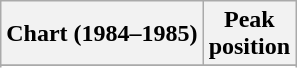<table class="wikitable sortable plainrowheaders" style="text-align:center">
<tr>
<th scope="col">Chart (1984–1985)</th>
<th scope="col">Peak<br>position</th>
</tr>
<tr>
</tr>
<tr>
</tr>
<tr>
</tr>
<tr>
</tr>
<tr>
</tr>
<tr>
</tr>
<tr>
</tr>
</table>
